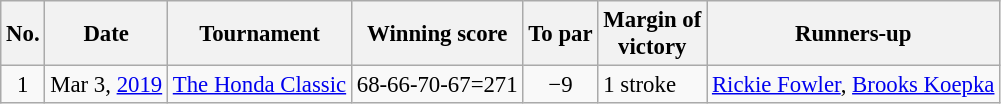<table class="wikitable" style="font-size:95%;">
<tr>
<th>No.</th>
<th>Date</th>
<th>Tournament</th>
<th>Winning score</th>
<th>To par</th>
<th>Margin of<br>victory</th>
<th>Runners-up</th>
</tr>
<tr>
<td align=center>1</td>
<td align=right>Mar 3, <a href='#'>2019</a></td>
<td><a href='#'>The Honda Classic</a></td>
<td>68-66-70-67=271</td>
<td align=center>−9</td>
<td>1 stroke</td>
<td> <a href='#'>Rickie Fowler</a>,  <a href='#'>Brooks Koepka</a></td>
</tr>
</table>
